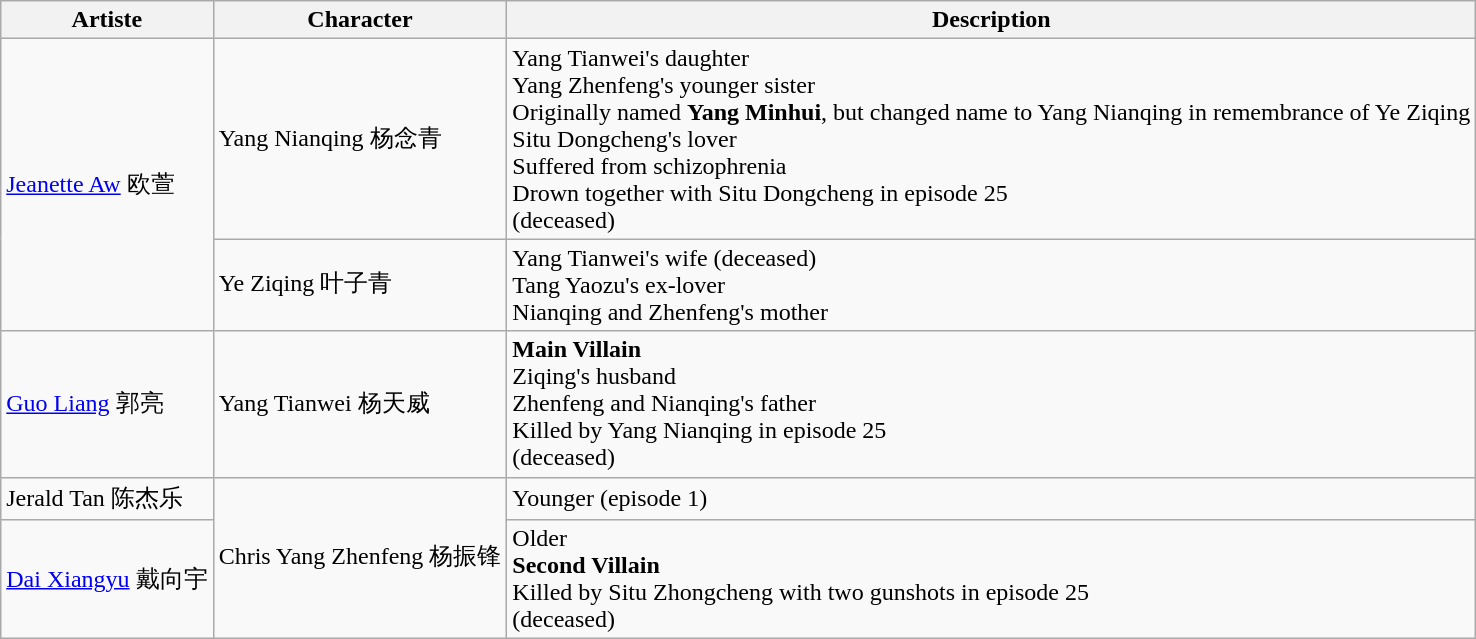<table class="wikitable">
<tr>
<th>Artiste</th>
<th>Character</th>
<th>Description</th>
</tr>
<tr>
<td rowspan="2"><a href='#'>Jeanette Aw</a> 欧萱</td>
<td>Yang Nianqing 杨念青</td>
<td>Yang Tianwei's daughter<br> Yang Zhenfeng's younger sister<br>Originally named <strong>Yang Minhui</strong>, but changed name to Yang Nianqing in remembrance of Ye Ziqing <br>Situ Dongcheng's lover<br>Suffered from schizophrenia<br>Drown together with Situ Dongcheng in episode 25<br>(deceased)</td>
</tr>
<tr>
<td>Ye Ziqing 叶子青</td>
<td>Yang Tianwei's wife (deceased)<br>Tang Yaozu's ex-lover<br>Nianqing and Zhenfeng's mother</td>
</tr>
<tr>
<td><a href='#'>Guo Liang</a> 郭亮</td>
<td>Yang Tianwei 杨天威</td>
<td><strong>Main Villain</strong><br>Ziqing's husband<br>Zhenfeng and Nianqing's father<br>Killed by Yang Nianqing in episode 25<br>(deceased)</td>
</tr>
<tr>
<td>Jerald Tan 陈杰乐</td>
<td rowspan="2">Chris Yang Zhenfeng 杨振锋</td>
<td>Younger (episode 1)</td>
</tr>
<tr>
<td><a href='#'>Dai Xiangyu</a> 戴向宇</td>
<td>Older<br><strong>Second Villain</strong><br>Killed by Situ Zhongcheng with two gunshots in episode 25<br>(deceased)</td>
</tr>
</table>
